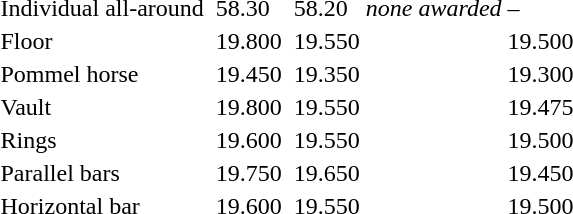<table>
<tr>
<td>Individual all-around</td>
<td></td>
<td>58.30</td>
<td> <br> </td>
<td>58.20</td>
<td><em>none awarded</em></td>
<td>–</td>
</tr>
<tr>
<td>Floor</td>
<td></td>
<td>19.800</td>
<td></td>
<td>19.550</td>
<td></td>
<td>19.500</td>
</tr>
<tr>
<td>Pommel horse</td>
<td></td>
<td>19.450</td>
<td></td>
<td>19.350</td>
<td></td>
<td>19.300</td>
</tr>
<tr>
<td>Vault</td>
<td></td>
<td>19.800</td>
<td></td>
<td>19.550</td>
<td></td>
<td>19.475</td>
</tr>
<tr>
<td>Rings</td>
<td></td>
<td>19.600</td>
<td></td>
<td>19.550</td>
<td></td>
<td>19.500</td>
</tr>
<tr>
<td>Parallel bars</td>
<td></td>
<td>19.750</td>
<td></td>
<td>19.650</td>
<td></td>
<td>19.450</td>
</tr>
<tr>
<td>Horizontal bar</td>
<td></td>
<td>19.600</td>
<td></td>
<td>19.550</td>
<td></td>
<td>19.500</td>
</tr>
</table>
